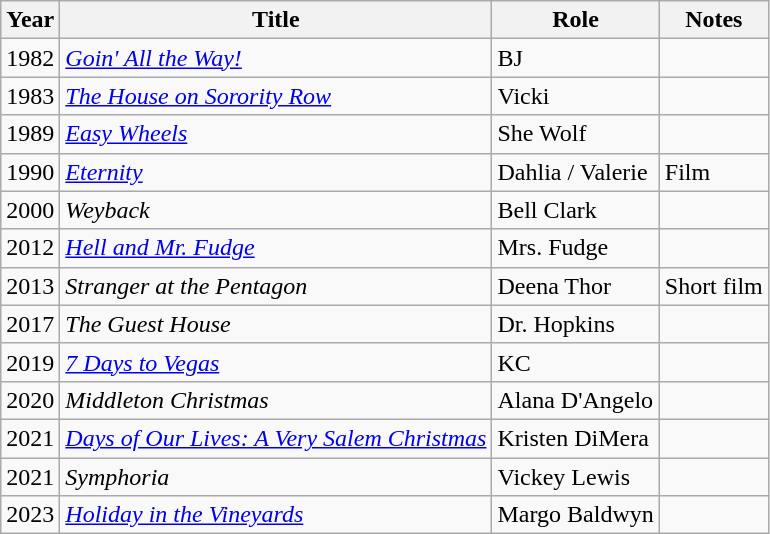<table class="wikitable sortable">
<tr>
<th>Year</th>
<th>Title</th>
<th>Role</th>
<th class="unsortable">Notes</th>
</tr>
<tr>
<td>1982</td>
<td><em><a href='#'>Goin' All the Way!</a></em></td>
<td>BJ</td>
<td></td>
</tr>
<tr>
<td>1983</td>
<td><em><a href='#'>The House on Sorority Row</a></em></td>
<td>Vicki</td>
<td></td>
</tr>
<tr>
<td>1989</td>
<td><em><a href='#'>Easy Wheels</a></em></td>
<td>She Wolf</td>
<td></td>
</tr>
<tr>
<td>1990</td>
<td><em><a href='#'>Eternity</a></em></td>
<td>Dahlia / Valerie</td>
<td>Film</td>
</tr>
<tr>
<td>2000</td>
<td><em>Weyback</em></td>
<td>Bell Clark</td>
<td></td>
</tr>
<tr>
<td>2012</td>
<td><em><a href='#'>Hell and Mr. Fudge</a></em></td>
<td>Mrs. Fudge</td>
<td></td>
</tr>
<tr>
<td>2013</td>
<td><em>Stranger at the Pentagon</em></td>
<td>Deena Thor</td>
<td>Short film</td>
</tr>
<tr>
<td>2017</td>
<td><em>The Guest House</em></td>
<td>Dr. Hopkins</td>
<td></td>
</tr>
<tr>
<td>2019</td>
<td><em><a href='#'>7 Days to Vegas</a></em></td>
<td>KC</td>
<td></td>
</tr>
<tr>
<td>2020</td>
<td><em>Middleton Christmas</em></td>
<td>Alana D'Angelo</td>
<td></td>
</tr>
<tr>
<td>2021</td>
<td><em><a href='#'>Days of Our Lives: A Very Salem Christmas</a></em></td>
<td>Kristen DiMera</td>
<td></td>
</tr>
<tr>
<td>2021</td>
<td><em>Symphoria</em></td>
<td>Vickey Lewis</td>
<td></td>
</tr>
<tr>
<td>2023</td>
<td><em><a href='#'>Holiday in the Vineyards</a></em></td>
<td>Margo Baldwyn</td>
<td></td>
</tr>
</table>
